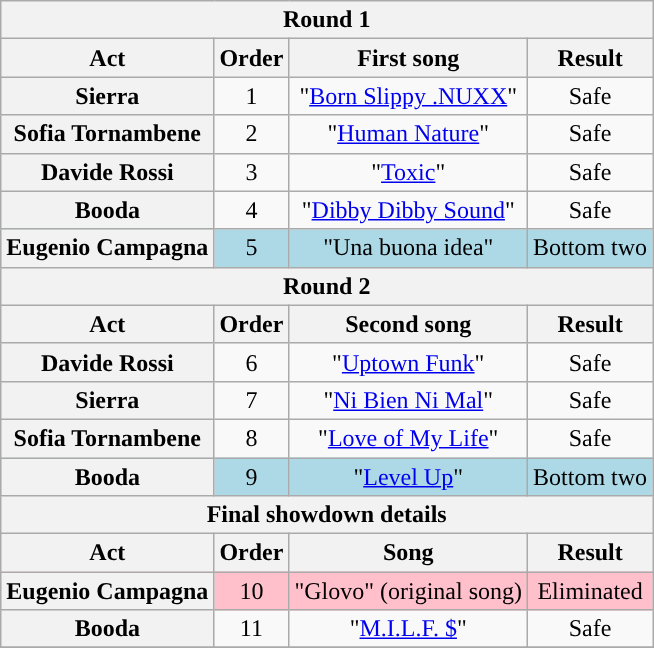<table class="wikitable plainrowheaders" style="text-align:center;">
<tr>
<th colspan="4">Round 1</th>
</tr>
<tr>
<th>Act</th>
<th>Order</th>
<th>First song</th>
<th>Result</th>
</tr>
<tr>
<th scope=row>Sierra</th>
<td>1</td>
<td>"<a href='#'>Born Slippy .NUXX</a>"</td>
<td>Safe</td>
</tr>
<tr>
<th scope=row>Sofia Tornambene</th>
<td>2</td>
<td>"<a href='#'>Human Nature</a>"</td>
<td>Safe</td>
</tr>
<tr>
<th scope=row>Davide Rossi</th>
<td>3</td>
<td>"<a href='#'>Toxic</a>"</td>
<td>Safe</td>
</tr>
<tr>
<th scope=row>Booda</th>
<td>4</td>
<td>"<a href='#'>Dibby Dibby Sound</a>"</td>
<td>Safe</td>
</tr>
<tr style="background:lightblue;">
<th scope=row>Eugenio Campagna</th>
<td>5</td>
<td>"Una buona idea"</td>
<td>Bottom two</td>
</tr>
<tr>
<th colspan="4">Round 2</th>
</tr>
<tr>
<th>Act</th>
<th>Order</th>
<th>Second song</th>
<th>Result</th>
</tr>
<tr>
<th scope=row>Davide Rossi</th>
<td>6</td>
<td>"<a href='#'>Uptown Funk</a>"</td>
<td>Safe</td>
</tr>
<tr>
<th scope=row>Sierra</th>
<td>7</td>
<td>"<a href='#'>Ni Bien Ni Mal</a>"</td>
<td>Safe</td>
</tr>
<tr>
<th scope=row>Sofia Tornambene</th>
<td>8</td>
<td>"<a href='#'>Love of My Life</a>"</td>
<td>Safe</td>
</tr>
<tr style="background:lightblue;">
<th scope=row>Booda</th>
<td>9</td>
<td>"<a href='#'>Level Up</a>"</td>
<td>Bottom two</td>
</tr>
<tr>
<th colspan="7">Final showdown details</th>
</tr>
<tr>
<th>Act</th>
<th>Order</th>
<th>Song</th>
<th>Result</th>
</tr>
<tr style="background:pink;">
<th scope="row">Eugenio Campagna</th>
<td>10</td>
<td>"Glovo" (original song)</td>
<td colspan="2">Eliminated</td>
</tr>
<tr>
<th scope="row">Booda</th>
<td>11</td>
<td>"<a href='#'>M.I.L.F. $</a>"</td>
<td colspan="2">Safe</td>
</tr>
<tr>
</tr>
</table>
